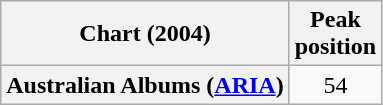<table class="wikitable plainrowheaders" style="text-align:center">
<tr>
<th scope="col">Chart (2004)</th>
<th scope="col">Peak<br>position</th>
</tr>
<tr>
<th scope="row">Australian Albums (<a href='#'>ARIA</a>)</th>
<td>54</td>
</tr>
</table>
